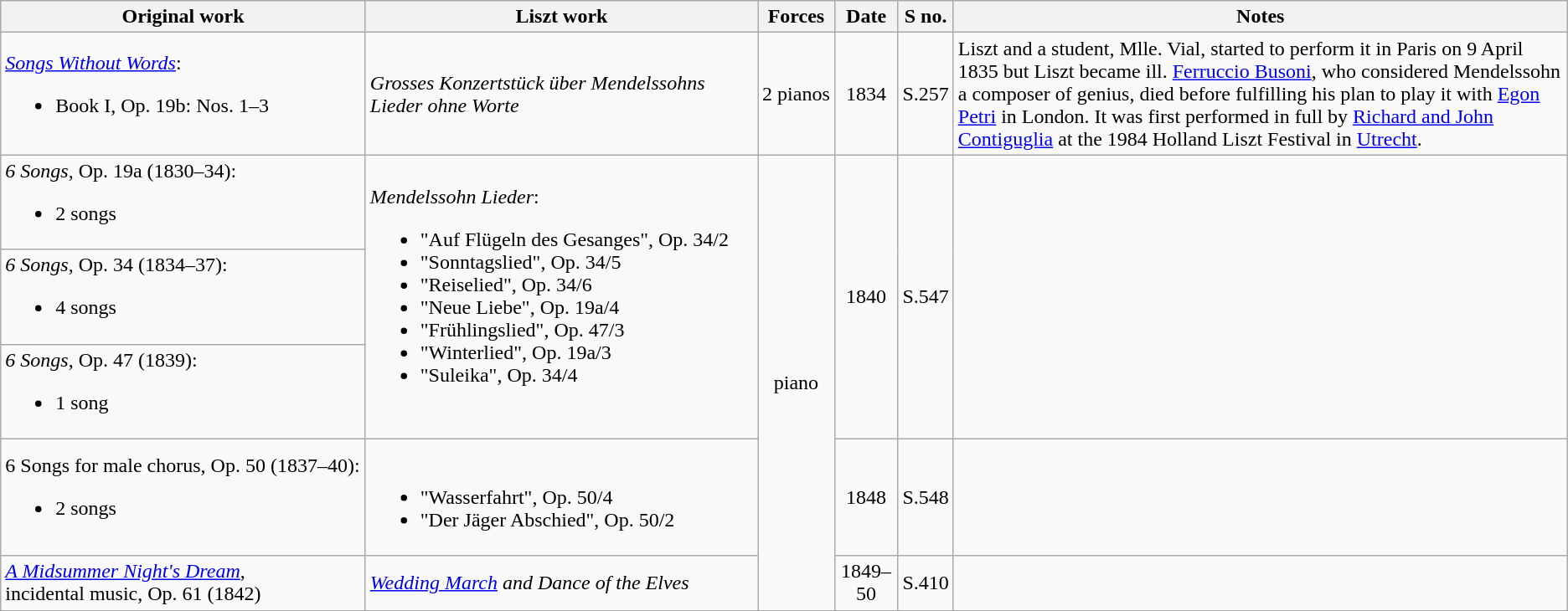<table class="wikitable">
<tr>
<th>Original work</th>
<th>Liszt work</th>
<th>Forces</th>
<th>Date</th>
<th>S no.</th>
<th>Notes</th>
</tr>
<tr>
<td><em><a href='#'>Songs Without Words</a></em>:<br><ul><li>Book I, Op. 19b: Nos. 1–3</li></ul></td>
<td><em>Grosses Konzertstück über Mendelssohns Lieder ohne Worte</em></td>
<td style="text-align: center">2 pianos</td>
<td style="text-align: center">1834</td>
<td>S.257</td>
<td>Liszt and a student, Mlle. Vial, started to perform it in Paris on 9 April 1835 but Liszt became ill. <a href='#'>Ferruccio Busoni</a>, who considered Mendelssohn a composer of genius, died before fulfilling his plan to play it with <a href='#'>Egon Petri</a> in London. It was first performed in full by <a href='#'>Richard and John Contiguglia</a> at the 1984 Holland Liszt Festival in <a href='#'>Utrecht</a>.</td>
</tr>
<tr>
<td><em>6 Songs</em>, Op. 19a (1830–34):<br><ul><li>2 songs</li></ul></td>
<td rowspan=3><em>Mendelssohn Lieder</em>:<br><ul><li>"Auf Flügeln des Gesanges", Op. 34/2</li><li>"Sonntagslied", Op. 34/5</li><li>"Reiselied", Op. 34/6</li><li>"Neue Liebe", Op. 19a/4</li><li>"Frühlingslied", Op. 47/3</li><li>"Winterlied", Op. 19a/3</li><li>"Suleika", Op. 34/4</li></ul></td>
<td rowspan=5 style="text-align: center">piano</td>
<td rowspan=3 style="text-align: center">1840</td>
<td rowspan=3>S.547</td>
<td rowspan=3></td>
</tr>
<tr>
<td><em>6 Songs</em>, Op. 34 (1834–37):<br><ul><li>4 songs</li></ul></td>
</tr>
<tr>
<td><em>6 Songs</em>, Op. 47 (1839):<br><ul><li>1 song</li></ul></td>
</tr>
<tr>
<td>6 Songs for male chorus, Op. 50 (1837–40):<br><ul><li>2 songs</li></ul></td>
<td><br><ul><li>"Wasserfahrt", Op. 50/4</li><li>"Der Jäger Abschied", Op. 50/2</li></ul></td>
<td style="text-align: center">1848</td>
<td>S.548</td>
<td></td>
</tr>
<tr>
<td><em><a href='#'>A Midsummer Night's Dream</a></em>, incidental music, Op. 61 (1842)</td>
<td><em><a href='#'>Wedding March</a> and Dance of the Elves</em></td>
<td style="text-align: center">1849–50</td>
<td>S.410</td>
<td></td>
</tr>
<tr>
</tr>
</table>
